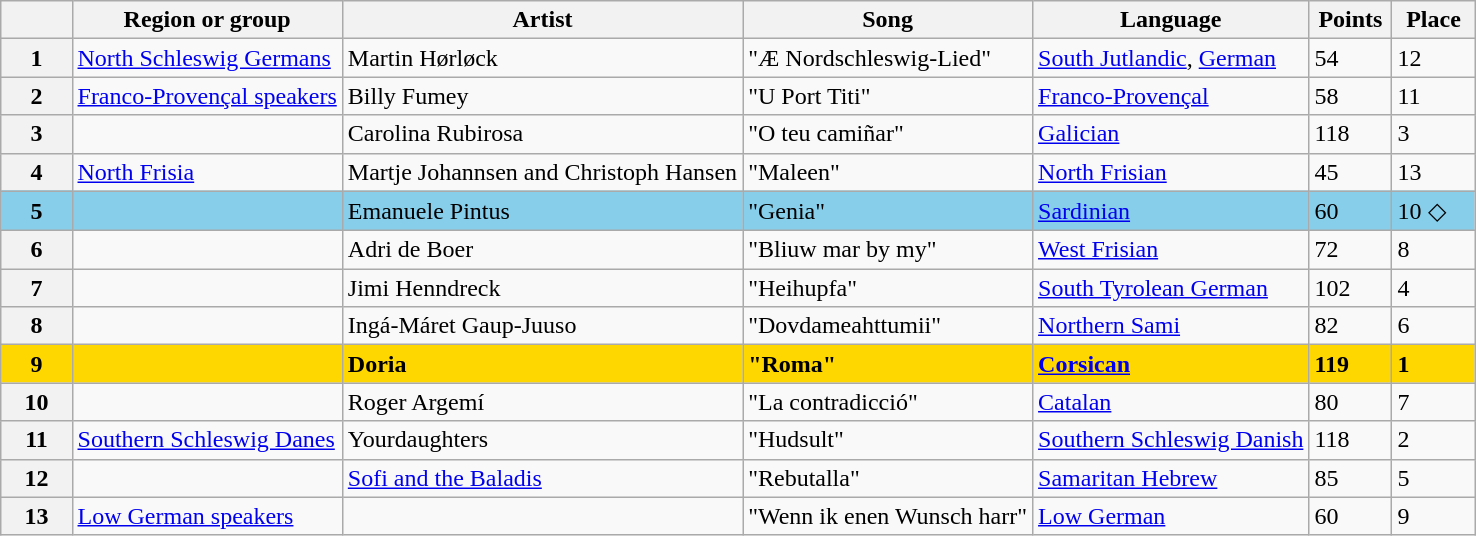<table class="sortable wikitable plainrowheaders" style="margin: 1em auto 1em auto; text-align:left;">
<tr>
<th scope="col" style="width:2.5em;"></th>
<th scope="col">Region or group</th>
<th scope="col">Artist</th>
<th scope="col">Song</th>
<th scope="col">Language</th>
<th scope="col" style="width:3em;">Points</th>
<th scope="col" style="width:3em;">Place</th>
</tr>
<tr>
<th scope="row" style="text-align:center;">1</th>
<td> <a href='#'>North Schleswig Germans</a></td>
<td>Martin Hørløck</td>
<td>"Æ Nordschleswig-Lied"</td>
<td><a href='#'>South Jutlandic</a>, <a href='#'>German</a></td>
<td>54</td>
<td>12</td>
</tr>
<tr>
<th scope="row" style="text-align:center;">2</th>
<td> <a href='#'>Franco-Provençal speakers</a></td>
<td>Billy Fumey</td>
<td>"U Port Titi"</td>
<td><a href='#'>Franco-Provençal</a></td>
<td>58</td>
<td>11</td>
</tr>
<tr>
<th scope="row" style="text-align:center;">3</th>
<td></td>
<td>Carolina Rubirosa</td>
<td>"O teu camiñar"</td>
<td><a href='#'>Galician</a></td>
<td>118</td>
<td>3</td>
</tr>
<tr>
<th scope="row" style="text-align:center;">4</th>
<td> <a href='#'>North Frisia</a></td>
<td>Martje Johannsen and Christoph Hansen</td>
<td>"Maleen"</td>
<td><a href='#'>North Frisian</a></td>
<td>45</td>
<td>13</td>
</tr>
<tr style="background:skyblue;">
<th scope="row" style="text-align:center; background:skyblue;">5</th>
<td></td>
<td>Emanuele Pintus</td>
<td>"Genia"</td>
<td><a href='#'>Sardinian</a></td>
<td>60</td>
<td>10 ◇</td>
</tr>
<tr>
<th scope="row" style="text-align:center;">6</th>
<td></td>
<td>Adri de Boer</td>
<td>"Bliuw mar by my"</td>
<td><a href='#'>West Frisian</a></td>
<td>72</td>
<td>8</td>
</tr>
<tr>
<th scope="row" style="text-align:center;">7</th>
<td></td>
<td>Jimi Henndreck</td>
<td>"Heihupfa"</td>
<td><a href='#'>South Tyrolean German</a></td>
<td>102</td>
<td>4</td>
</tr>
<tr>
<th scope="row" style="text-align:center;">8</th>
<td></td>
<td>Ingá-Máret Gaup-Juuso</td>
<td>"Dovdameahttumii"</td>
<td><a href='#'>Northern Sami</a></td>
<td>82</td>
<td>6</td>
</tr>
<tr style="font-weight: bold; background:gold;">
<th scope="row" style="text-align:center; font-weight:bold; background:gold;">9</th>
<td></td>
<td>Doria</td>
<td>"Roma"</td>
<td><a href='#'>Corsican</a></td>
<td>119</td>
<td>1</td>
</tr>
<tr>
<th scope="row" style="text-align:center;">10</th>
<td></td>
<td>Roger Argemí</td>
<td>"La contradicció"</td>
<td><a href='#'>Catalan</a></td>
<td>80</td>
<td>7</td>
</tr>
<tr>
<th scope="row" style="text-align:center;">11</th>
<td> <a href='#'>Southern Schleswig Danes</a></td>
<td>Yourdaughters</td>
<td>"Hudsult"</td>
<td><a href='#'>Southern Schleswig Danish</a></td>
<td>118</td>
<td>2</td>
</tr>
<tr>
<th scope="row" style="text-align:center;">12</th>
<td></td>
<td><a href='#'>Sofi and the Baladis</a></td>
<td>"Rebutalla"</td>
<td><a href='#'>Samaritan Hebrew</a></td>
<td>85</td>
<td>5</td>
</tr>
<tr>
<th scope="row" style="text-align:center;">13</th>
<td> <a href='#'>Low German speakers</a></td>
<td></td>
<td>"Wenn ik enen Wunsch harr"</td>
<td><a href='#'>Low German</a></td>
<td>60</td>
<td>9</td>
</tr>
</table>
